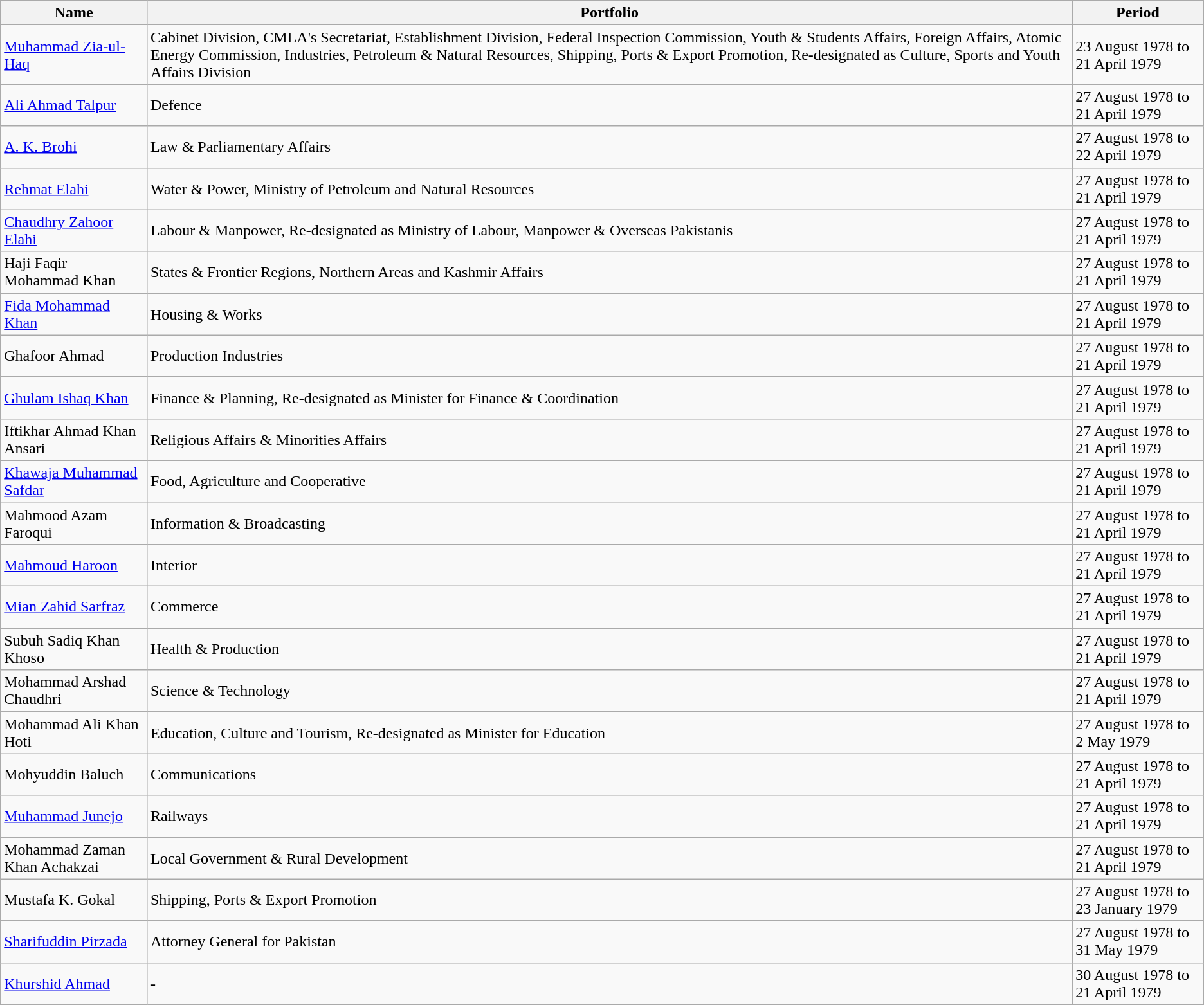<table class="wikitable sortable">
<tr>
<th>Name</th>
<th>Portfolio</th>
<th>Period</th>
</tr>
<tr>
<td><a href='#'>Muhammad Zia-ul-Haq</a></td>
<td>Cabinet Division, CMLA's Secretariat, Establishment Division, Federal Inspection Commission, Youth & Students Affairs, Foreign Affairs, Atomic Energy Commission, Industries, Petroleum & Natural Resources, Shipping, Ports & Export Promotion, Re-designated as Culture, Sports and Youth Affairs Division</td>
<td>23 August 1978 to 21 April 1979</td>
</tr>
<tr>
<td><a href='#'>Ali Ahmad Talpur</a></td>
<td>Defence</td>
<td>27 August 1978 to 21 April 1979</td>
</tr>
<tr>
<td><a href='#'>A. K. Brohi</a></td>
<td>Law & Parliamentary Affairs</td>
<td>27 August 1978 to 22 April 1979</td>
</tr>
<tr>
<td><a href='#'>Rehmat Elahi</a></td>
<td>Water & Power, Ministry of Petroleum and Natural Resources</td>
<td>27 August 1978 to 21 April 1979</td>
</tr>
<tr>
<td><a href='#'>Chaudhry Zahoor Elahi</a></td>
<td>Labour & Manpower, Re-designated as Ministry of Labour, Manpower & Overseas Pakistanis</td>
<td>27 August 1978 to 21 April 1979</td>
</tr>
<tr>
<td>Haji Faqir Mohammad Khan</td>
<td>States & Frontier Regions, Northern Areas and Kashmir Affairs</td>
<td>27 August 1978 to 21 April 1979</td>
</tr>
<tr>
<td><a href='#'>Fida Mohammad Khan</a></td>
<td>Housing & Works</td>
<td>27 August 1978 to 21 April 1979</td>
</tr>
<tr>
<td>Ghafoor Ahmad</td>
<td>Production Industries</td>
<td>27 August 1978 to 21 April 1979</td>
</tr>
<tr>
<td><a href='#'>Ghulam Ishaq Khan</a></td>
<td>Finance & Planning, Re-designated as Minister for Finance & Coordination</td>
<td>27 August 1978 to 21 April 1979</td>
</tr>
<tr>
<td>Iftikhar Ahmad Khan Ansari</td>
<td>Religious Affairs & Minorities Affairs</td>
<td>27 August 1978 to 21 April 1979</td>
</tr>
<tr>
<td><a href='#'>Khawaja Muhammad Safdar</a></td>
<td>Food, Agriculture and Cooperative</td>
<td>27 August 1978 to 21 April 1979</td>
</tr>
<tr>
<td>Mahmood Azam Faroqui</td>
<td>Information & Broadcasting</td>
<td>27 August 1978 to 21 April 1979</td>
</tr>
<tr>
<td><a href='#'>Mahmoud Haroon</a></td>
<td>Interior</td>
<td>27 August 1978 to 21 April 1979</td>
</tr>
<tr>
<td><a href='#'>Mian Zahid Sarfraz</a></td>
<td>Commerce</td>
<td>27 August 1978 to 21 April 1979</td>
</tr>
<tr>
<td>Subuh Sadiq Khan Khoso</td>
<td>Health & Production</td>
<td>27 August 1978 to 21 April 1979</td>
</tr>
<tr>
<td>Mohammad Arshad Chaudhri</td>
<td>Science & Technology</td>
<td>27 August 1978 to 21 April 1979</td>
</tr>
<tr>
<td>Mohammad Ali Khan Hoti</td>
<td>Education, Culture and Tourism, Re-designated as Minister for Education</td>
<td>27 August 1978 to 2 May 1979</td>
</tr>
<tr>
<td>Mohyuddin Baluch</td>
<td>Communications</td>
<td>27 August 1978 to 21 April 1979</td>
</tr>
<tr>
<td><a href='#'>Muhammad Junejo</a></td>
<td>Railways</td>
<td>27 August 1978 to 21 April 1979</td>
</tr>
<tr>
<td>Mohammad Zaman Khan Achakzai</td>
<td>Local Government & Rural Development</td>
<td>27 August 1978 to 21 April 1979</td>
</tr>
<tr>
<td>Mustafa K. Gokal</td>
<td>Shipping, Ports & Export Promotion</td>
<td>27 August 1978 to 23 January 1979</td>
</tr>
<tr>
<td><a href='#'>Sharifuddin Pirzada</a></td>
<td>Attorney General for Pakistan</td>
<td>27 August 1978 to 31 May 1979</td>
</tr>
<tr>
<td><a href='#'>Khurshid Ahmad</a></td>
<td>-</td>
<td>30 August 1978 to 21 April 1979</td>
</tr>
</table>
